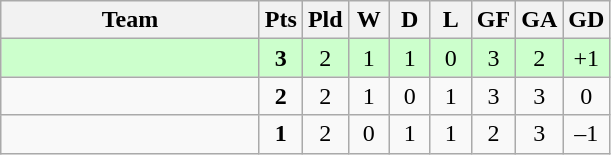<table class=wikitable style="text-align:center">
<tr>
<th width=165>Team</th>
<th width=20>Pts</th>
<th width=20>Pld</th>
<th width=20>W</th>
<th width=20>D</th>
<th width=20>L</th>
<th width=20>GF</th>
<th width=20>GA</th>
<th width=20>GD</th>
</tr>
<tr align=center style="background:#ccffcc;">
<td style="text-align:left;"></td>
<td><strong>3</strong></td>
<td>2</td>
<td>1</td>
<td>1</td>
<td>0</td>
<td>3</td>
<td>2</td>
<td>+1</td>
</tr>
<tr align=center>
<td style="text-align:left;"></td>
<td><strong>2</strong></td>
<td>2</td>
<td>1</td>
<td>0</td>
<td>1</td>
<td>3</td>
<td>3</td>
<td>0</td>
</tr>
<tr align=center>
<td style="text-align:left;"></td>
<td><strong>1</strong></td>
<td>2</td>
<td>0</td>
<td>1</td>
<td>1</td>
<td>2</td>
<td>3</td>
<td>–1</td>
</tr>
</table>
